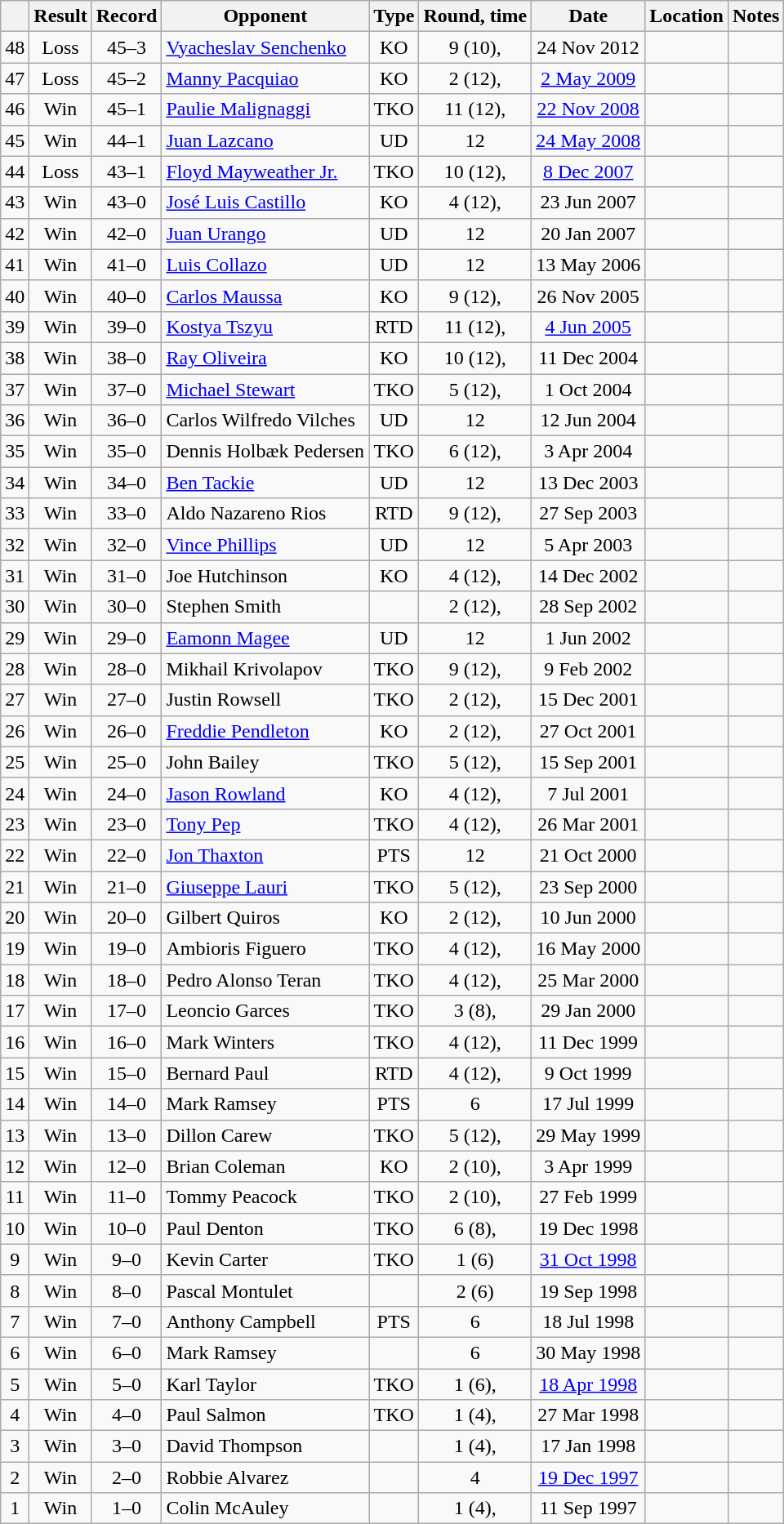<table class="wikitable" style="text-align:center">
<tr>
<th></th>
<th>Result</th>
<th>Record</th>
<th>Opponent</th>
<th>Type</th>
<th>Round, time</th>
<th>Date</th>
<th>Location</th>
<th>Notes</th>
</tr>
<tr>
<td>48</td>
<td>Loss</td>
<td>45–3</td>
<td style="text-align:left;"><a href='#'>Vyacheslav Senchenko</a></td>
<td>KO</td>
<td>9 (10), </td>
<td>24 Nov 2012</td>
<td style="text-align:left;"></td>
<td></td>
</tr>
<tr>
<td>47</td>
<td>Loss</td>
<td>45–2</td>
<td style="text-align:left;"><a href='#'>Manny Pacquiao</a></td>
<td>KO</td>
<td>2 (12), </td>
<td><a href='#'>2 May 2009</a></td>
<td style="text-align:left;"></td>
<td style="text-align:left;"></td>
</tr>
<tr>
<td>46</td>
<td>Win</td>
<td>45–1</td>
<td style="text-align:left;"><a href='#'>Paulie Malignaggi</a></td>
<td>TKO</td>
<td>11 (12), </td>
<td><a href='#'>22 Nov 2008</a></td>
<td style="text-align:left;"></td>
<td style="text-align:left;"></td>
</tr>
<tr>
<td>45</td>
<td>Win</td>
<td>44–1</td>
<td style="text-align:left;"><a href='#'>Juan Lazcano</a></td>
<td>UD</td>
<td>12</td>
<td><a href='#'>24 May 2008</a></td>
<td style="text-align:left;"></td>
<td style="text-align:left;"></td>
</tr>
<tr>
<td>44</td>
<td>Loss</td>
<td>43–1</td>
<td style="text-align:left;"><a href='#'>Floyd Mayweather Jr.</a></td>
<td>TKO</td>
<td>10 (12), </td>
<td><a href='#'>8 Dec 2007</a></td>
<td style="text-align:left;"></td>
<td style="text-align:left;"></td>
</tr>
<tr>
<td>43</td>
<td>Win</td>
<td>43–0</td>
<td style="text-align:left;"><a href='#'>José Luis Castillo</a></td>
<td>KO</td>
<td>4 (12), </td>
<td>23 Jun 2007</td>
<td style="text-align:left;"></td>
<td style="text-align:left;"></td>
</tr>
<tr>
<td>42</td>
<td>Win</td>
<td>42–0</td>
<td style="text-align:left;"><a href='#'>Juan Urango</a></td>
<td>UD</td>
<td>12</td>
<td>20 Jan 2007</td>
<td style="text-align:left;"></td>
<td style="text-align:left;"></td>
</tr>
<tr>
<td>41</td>
<td>Win</td>
<td>41–0</td>
<td style="text-align:left;"><a href='#'>Luis Collazo</a></td>
<td>UD</td>
<td>12</td>
<td>13 May 2006</td>
<td style="text-align:left;"></td>
<td style="text-align:left;"></td>
</tr>
<tr>
<td>40</td>
<td>Win</td>
<td>40–0</td>
<td style="text-align:left;"><a href='#'>Carlos Maussa</a></td>
<td>KO</td>
<td>9 (12), </td>
<td>26 Nov 2005</td>
<td style="text-align:left;"></td>
<td style="text-align:left;"></td>
</tr>
<tr>
<td>39</td>
<td>Win</td>
<td>39–0</td>
<td style="text-align:left;"><a href='#'>Kostya Tszyu</a></td>
<td>RTD</td>
<td>11 (12), </td>
<td><a href='#'>4 Jun 2005</a></td>
<td style="text-align:left;"></td>
<td style="text-align:left;"></td>
</tr>
<tr>
<td>38</td>
<td>Win</td>
<td>38–0</td>
<td style="text-align:left;"><a href='#'>Ray Oliveira</a></td>
<td>KO</td>
<td>10 (12), </td>
<td>11 Dec 2004</td>
<td style="text-align:left;"></td>
<td style="text-align:left;"></td>
</tr>
<tr>
<td>37</td>
<td>Win</td>
<td>37–0</td>
<td style="text-align:left;"><a href='#'>Michael Stewart</a></td>
<td>TKO</td>
<td>5 (12), </td>
<td>1 Oct 2004</td>
<td style="text-align:left;"></td>
<td style="text-align:left;"></td>
</tr>
<tr>
<td>36</td>
<td>Win</td>
<td>36–0</td>
<td style="text-align:left;">Carlos Wilfredo Vilches</td>
<td>UD</td>
<td>12</td>
<td>12 Jun 2004</td>
<td style="text-align:left;"></td>
<td style="text-align:left;"></td>
</tr>
<tr>
<td>35</td>
<td>Win</td>
<td>35–0</td>
<td style="text-align:left;">Dennis Holbæk Pedersen</td>
<td>TKO</td>
<td>6 (12), </td>
<td>3 Apr 2004</td>
<td style="text-align:left;"></td>
<td style="text-align:left;"></td>
</tr>
<tr>
<td>34</td>
<td>Win</td>
<td>34–0</td>
<td style="text-align:left;"><a href='#'>Ben Tackie</a></td>
<td>UD</td>
<td>12</td>
<td>13 Dec 2003</td>
<td style="text-align:left;"></td>
<td style="text-align:left;"></td>
</tr>
<tr>
<td>33</td>
<td>Win</td>
<td>33–0</td>
<td style="text-align:left;">Aldo Nazareno Rios</td>
<td>RTD</td>
<td>9 (12), </td>
<td>27 Sep 2003</td>
<td style="text-align:left;"></td>
<td style="text-align:left;"></td>
</tr>
<tr>
<td>32</td>
<td>Win</td>
<td>32–0</td>
<td style="text-align:left;"><a href='#'>Vince Phillips</a></td>
<td>UD</td>
<td>12</td>
<td>5 Apr 2003</td>
<td style="text-align:left;"></td>
<td style="text-align:left;"></td>
</tr>
<tr>
<td>31</td>
<td>Win</td>
<td>31–0</td>
<td style="text-align:left;">Joe Hutchinson</td>
<td>KO</td>
<td>4 (12), </td>
<td>14 Dec 2002</td>
<td style="text-align:left;"></td>
<td style="text-align:left;"></td>
</tr>
<tr>
<td>30</td>
<td>Win</td>
<td>30–0</td>
<td style="text-align:left;">Stephen Smith</td>
<td></td>
<td>2 (12), </td>
<td>28 Sep 2002</td>
<td style="text-align:left;"></td>
<td style="text-align:left;"></td>
</tr>
<tr>
<td>29</td>
<td>Win</td>
<td>29–0</td>
<td style="text-align:left;"><a href='#'>Eamonn Magee</a></td>
<td>UD</td>
<td>12</td>
<td>1 Jun 2002</td>
<td style="text-align:left;"></td>
<td style="text-align:left;"></td>
</tr>
<tr>
<td>28</td>
<td>Win</td>
<td>28–0</td>
<td style="text-align:left;">Mikhail Krivolapov</td>
<td>TKO</td>
<td>9 (12), </td>
<td>9 Feb 2002</td>
<td style="text-align:left;"></td>
<td style="text-align:left;"></td>
</tr>
<tr>
<td>27</td>
<td>Win</td>
<td>27–0</td>
<td style="text-align:left;">Justin Rowsell</td>
<td>TKO</td>
<td>2 (12), </td>
<td>15 Dec 2001</td>
<td style="text-align:left;"></td>
<td style="text-align:left;"></td>
</tr>
<tr>
<td>26</td>
<td>Win</td>
<td>26–0</td>
<td style="text-align:left;"><a href='#'>Freddie Pendleton</a></td>
<td>KO</td>
<td>2 (12), </td>
<td>27 Oct 2001</td>
<td style="text-align:left;"></td>
<td style="text-align:left;"></td>
</tr>
<tr>
<td>25</td>
<td>Win</td>
<td>25–0</td>
<td style="text-align:left;">John Bailey</td>
<td>TKO</td>
<td>5 (12), </td>
<td>15 Sep 2001</td>
<td style="text-align:left;"></td>
<td style="text-align:left;"></td>
</tr>
<tr>
<td>24</td>
<td>Win</td>
<td>24–0</td>
<td style="text-align:left;"><a href='#'>Jason Rowland</a></td>
<td>KO</td>
<td>4 (12), </td>
<td>7 Jul 2001</td>
<td style="text-align:left;"></td>
<td style="text-align:left;"></td>
</tr>
<tr>
<td>23</td>
<td>Win</td>
<td>23–0</td>
<td style="text-align:left;"><a href='#'>Tony Pep</a></td>
<td>TKO</td>
<td>4 (12), </td>
<td>26 Mar 2001</td>
<td style="text-align:left;"></td>
<td style="text-align:left;"></td>
</tr>
<tr>
<td>22</td>
<td>Win</td>
<td>22–0</td>
<td style="text-align:left;"><a href='#'>Jon Thaxton</a></td>
<td>PTS</td>
<td>12</td>
<td>21 Oct 2000</td>
<td style="text-align:left;"></td>
<td style="text-align:left;"></td>
</tr>
<tr>
<td>21</td>
<td>Win</td>
<td>21–0</td>
<td style="text-align:left;"><a href='#'>Giuseppe Lauri</a></td>
<td>TKO</td>
<td>5 (12), </td>
<td>23 Sep 2000</td>
<td style="text-align:left;"></td>
<td style="text-align:left;"></td>
</tr>
<tr>
<td>20</td>
<td>Win</td>
<td>20–0</td>
<td style="text-align:left;">Gilbert Quiros</td>
<td>KO</td>
<td>2 (12), </td>
<td>10 Jun 2000</td>
<td style="text-align:left;"></td>
<td style="text-align:left;"></td>
</tr>
<tr>
<td>19</td>
<td>Win</td>
<td>19–0</td>
<td style="text-align:left;">Ambioris Figuero</td>
<td>TKO</td>
<td>4 (12), </td>
<td>16 May 2000</td>
<td style="text-align:left;"></td>
<td style="text-align:left;"></td>
</tr>
<tr>
<td>18</td>
<td>Win</td>
<td>18–0</td>
<td style="text-align:left;">Pedro Alonso Teran</td>
<td>TKO</td>
<td>4 (12), </td>
<td>25 Mar 2000</td>
<td style="text-align:left;"></td>
<td style="text-align:left;"></td>
</tr>
<tr>
<td>17</td>
<td>Win</td>
<td>17–0</td>
<td style="text-align:left;">Leoncio Garces</td>
<td>TKO</td>
<td>3 (8), </td>
<td>29 Jan 2000</td>
<td style="text-align:left;"></td>
<td></td>
</tr>
<tr>
<td>16</td>
<td>Win</td>
<td>16–0</td>
<td style="text-align:left;">Mark Winters</td>
<td>TKO</td>
<td>4 (12), </td>
<td>11 Dec 1999</td>
<td style="text-align:left;"></td>
<td style="text-align:left;"></td>
</tr>
<tr>
<td>15</td>
<td>Win</td>
<td>15–0</td>
<td style="text-align:left;">Bernard Paul</td>
<td>RTD</td>
<td>4 (12), </td>
<td>9 Oct 1999</td>
<td style="text-align:left;"></td>
<td style="text-align:left;"></td>
</tr>
<tr>
<td>14</td>
<td>Win</td>
<td>14–0</td>
<td style="text-align:left;">Mark Ramsey</td>
<td>PTS</td>
<td>6</td>
<td>17 Jul 1999</td>
<td style="text-align:left;"></td>
<td></td>
</tr>
<tr>
<td>13</td>
<td>Win</td>
<td>13–0</td>
<td style="text-align:left;">Dillon Carew</td>
<td>TKO</td>
<td>5 (12), </td>
<td>29 May 1999</td>
<td style="text-align:left;"></td>
<td style="text-align:left;"></td>
</tr>
<tr>
<td>12</td>
<td>Win</td>
<td>12–0</td>
<td style="text-align:left;">Brian Coleman</td>
<td>KO</td>
<td>2 (10), </td>
<td>3 Apr 1999</td>
<td style="text-align:left;"></td>
<td style="text-align:left;"></td>
</tr>
<tr>
<td>11</td>
<td>Win</td>
<td>11–0</td>
<td style="text-align:left;">Tommy Peacock</td>
<td>TKO</td>
<td>2 (10), </td>
<td>27 Feb 1999</td>
<td style="text-align:left;"></td>
<td style="text-align:left;"></td>
</tr>
<tr>
<td>10</td>
<td>Win</td>
<td>10–0</td>
<td style="text-align:left;">Paul Denton</td>
<td>TKO</td>
<td>6 (8), </td>
<td>19 Dec 1998</td>
<td style="text-align:left;"></td>
<td></td>
</tr>
<tr>
<td>9</td>
<td>Win</td>
<td>9–0</td>
<td style="text-align:left;">Kevin Carter</td>
<td>TKO</td>
<td>1 (6)</td>
<td><a href='#'>31 Oct 1998</a></td>
<td style="text-align:left;"></td>
<td></td>
</tr>
<tr>
<td>8</td>
<td>Win</td>
<td>8–0</td>
<td style="text-align:left;">Pascal Montulet</td>
<td></td>
<td>2 (6)</td>
<td>19 Sep 1998</td>
<td style="text-align:left;"></td>
<td></td>
</tr>
<tr>
<td>7</td>
<td>Win</td>
<td>7–0</td>
<td style="text-align:left;">Anthony Campbell</td>
<td>PTS</td>
<td>6</td>
<td>18 Jul 1998</td>
<td style="text-align:left;"></td>
<td></td>
</tr>
<tr>
<td>6</td>
<td>Win</td>
<td>6–0</td>
<td style="text-align:left;">Mark Ramsey</td>
<td></td>
<td>6</td>
<td>30 May 1998</td>
<td style="text-align:left;"></td>
<td></td>
</tr>
<tr>
<td>5</td>
<td>Win</td>
<td>5–0</td>
<td style="text-align:left;">Karl Taylor</td>
<td>TKO</td>
<td>1 (6), </td>
<td><a href='#'>18 Apr 1998</a></td>
<td style="text-align:left;"></td>
<td></td>
</tr>
<tr>
<td>4</td>
<td>Win</td>
<td>4–0</td>
<td style="text-align:left;">Paul Salmon</td>
<td>TKO</td>
<td>1 (4), </td>
<td>27 Mar 1998</td>
<td style="text-align:left;"></td>
<td></td>
</tr>
<tr>
<td>3</td>
<td>Win</td>
<td>3–0</td>
<td style="text-align:left;">David Thompson</td>
<td></td>
<td>1 (4), </td>
<td>17 Jan 1998</td>
<td style="text-align:left;"></td>
<td></td>
</tr>
<tr>
<td>2</td>
<td>Win</td>
<td>2–0</td>
<td style="text-align:left;">Robbie Alvarez</td>
<td></td>
<td>4</td>
<td><a href='#'>19 Dec 1997</a></td>
<td style="text-align:left;"></td>
<td></td>
</tr>
<tr>
<td>1</td>
<td>Win</td>
<td>1–0</td>
<td style="text-align:left;">Colin McAuley</td>
<td></td>
<td>1 (4), </td>
<td>11 Sep 1997</td>
<td style="text-align:left;"></td>
<td></td>
</tr>
</table>
